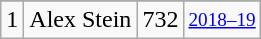<table class="wikitable">
<tr>
</tr>
<tr>
<td>1</td>
<td>Alex Stein</td>
<td>732</td>
<td style="font-size:80%;"><a href='#'>2018–19</a></td>
</tr>
</table>
